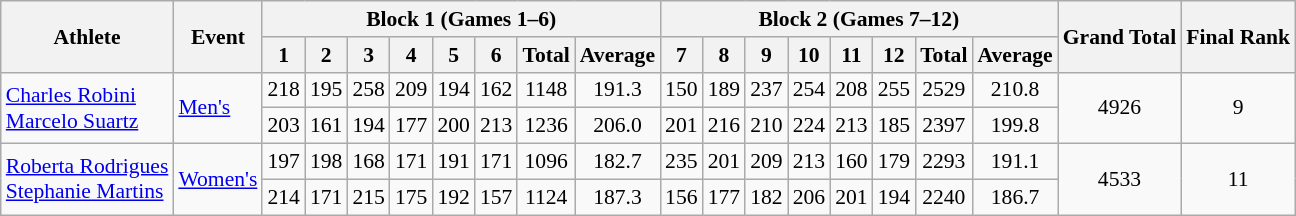<table class="wikitable" style="font-size:90%">
<tr>
<th rowspan=2>Athlete</th>
<th rowspan=2>Event</th>
<th colspan=8>Block 1 (Games 1–6)</th>
<th colspan=8>Block 2 (Games 7–12)</th>
<th rowspan=2>Grand Total</th>
<th rowspan=2>Final Rank</th>
</tr>
<tr>
<th>1</th>
<th>2</th>
<th>3</th>
<th>4</th>
<th>5</th>
<th>6</th>
<th>Total</th>
<th>Average</th>
<th>7</th>
<th>8</th>
<th>9</th>
<th>10</th>
<th>11</th>
<th>12</th>
<th>Total</th>
<th>Average</th>
</tr>
<tr>
<td rowspan=2><a href='#'>Charles Robini</a><br><a href='#'>Marcelo Suartz</a></td>
<td rowspan=2><a href='#'>Men's</a></td>
<td align=center>218</td>
<td align=center>195</td>
<td align=center>258</td>
<td align=center>209</td>
<td align=center>194</td>
<td align=center>162</td>
<td align=center>1148</td>
<td align=center>191.3</td>
<td align=center>150</td>
<td align=center>189</td>
<td align=center>237</td>
<td align=center>254</td>
<td align=center>208</td>
<td align=center>255</td>
<td align=center>2529</td>
<td align=center>210.8</td>
<td align=center rowspan=2> 4926</td>
<td align=center rowspan=2> 9</td>
</tr>
<tr>
<td align=center>203</td>
<td align=center>161</td>
<td align=center>194</td>
<td align=center>177</td>
<td align=center>200</td>
<td align=center>213</td>
<td align=center>1236</td>
<td align=center>206.0</td>
<td align=center>201</td>
<td align=center>216</td>
<td align=center>210</td>
<td align=center>224</td>
<td align=center>213</td>
<td align=center>185</td>
<td align=center>2397</td>
<td align=center>199.8</td>
</tr>
<tr>
<td rowspan=2><a href='#'>Roberta Rodrigues</a><br><a href='#'>Stephanie Martins</a></td>
<td rowspan=2><a href='#'>Women's</a></td>
<td align=center>197</td>
<td align=center>198</td>
<td align=center>168</td>
<td align=center>171</td>
<td align=center>191</td>
<td align=center>171</td>
<td align=center>1096</td>
<td align=center>182.7</td>
<td align=center>235</td>
<td align=center>201</td>
<td align=center>209</td>
<td align=center>213</td>
<td align=center>160</td>
<td align=center>179</td>
<td align=center>2293</td>
<td align=center>191.1</td>
<td align=center rowspan=2> 4533</td>
<td align=center rowspan=2> 11</td>
</tr>
<tr>
<td align=center>214</td>
<td align=center>171</td>
<td align=center>215</td>
<td align=center>175</td>
<td align=center>192</td>
<td align=center>157</td>
<td align=center>1124</td>
<td align=center>187.3</td>
<td align=center>156</td>
<td align=center>177</td>
<td align=center>182</td>
<td align=center>206</td>
<td align=center>201</td>
<td align=center>194</td>
<td align=center>2240</td>
<td align=center>186.7</td>
</tr>
</table>
